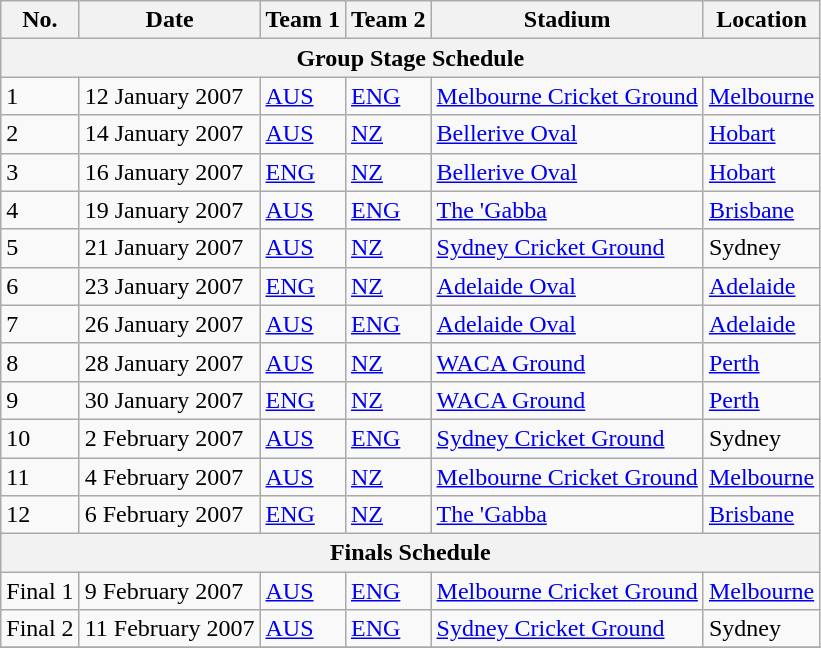<table class="wikitable">
<tr>
<th>No.</th>
<th>Date</th>
<th>Team 1</th>
<th>Team 2</th>
<th>Stadium</th>
<th>Location</th>
</tr>
<tr>
<th colspan="6">Group Stage Schedule</th>
</tr>
<tr>
<td>1</td>
<td>12 January 2007</td>
<td> <a href='#'>AUS</a></td>
<td> <a href='#'>ENG</a></td>
<td><a href='#'>Melbourne Cricket Ground</a></td>
<td><a href='#'>Melbourne</a></td>
</tr>
<tr>
<td>2</td>
<td>14 January 2007</td>
<td> <a href='#'>AUS</a></td>
<td> <a href='#'>NZ</a></td>
<td><a href='#'>Bellerive Oval</a></td>
<td><a href='#'>Hobart</a></td>
</tr>
<tr>
<td>3</td>
<td>16 January 2007</td>
<td> <a href='#'>ENG</a></td>
<td> <a href='#'>NZ</a></td>
<td><a href='#'>Bellerive Oval</a></td>
<td><a href='#'>Hobart</a></td>
</tr>
<tr>
<td>4</td>
<td>19 January 2007</td>
<td> <a href='#'>AUS</a></td>
<td> <a href='#'>ENG</a></td>
<td><a href='#'>The 'Gabba</a></td>
<td><a href='#'>Brisbane</a></td>
</tr>
<tr>
<td>5</td>
<td>21 January 2007</td>
<td> <a href='#'>AUS</a></td>
<td> <a href='#'>NZ</a></td>
<td><a href='#'>Sydney Cricket Ground</a></td>
<td>Sydney</td>
</tr>
<tr>
<td>6</td>
<td>23 January 2007</td>
<td> <a href='#'>ENG</a></td>
<td> <a href='#'>NZ</a></td>
<td><a href='#'>Adelaide Oval</a></td>
<td><a href='#'>Adelaide</a></td>
</tr>
<tr>
<td>7</td>
<td>26 January 2007</td>
<td> <a href='#'>AUS</a></td>
<td> <a href='#'>ENG</a></td>
<td><a href='#'>Adelaide Oval</a></td>
<td><a href='#'>Adelaide</a></td>
</tr>
<tr>
<td>8</td>
<td>28 January 2007</td>
<td> <a href='#'>AUS</a></td>
<td> <a href='#'>NZ</a></td>
<td><a href='#'>WACA Ground</a></td>
<td><a href='#'>Perth</a></td>
</tr>
<tr>
<td>9</td>
<td>30 January 2007</td>
<td> <a href='#'>ENG</a></td>
<td> <a href='#'>NZ</a></td>
<td><a href='#'>WACA Ground</a></td>
<td><a href='#'>Perth</a></td>
</tr>
<tr>
<td>10</td>
<td>2 February 2007</td>
<td> <a href='#'>AUS</a></td>
<td> <a href='#'>ENG</a></td>
<td><a href='#'>Sydney Cricket Ground</a></td>
<td>Sydney</td>
</tr>
<tr>
<td>11</td>
<td>4 February 2007</td>
<td> <a href='#'>AUS</a></td>
<td> <a href='#'>NZ</a></td>
<td><a href='#'>Melbourne Cricket Ground</a></td>
<td><a href='#'>Melbourne</a></td>
</tr>
<tr>
<td>12</td>
<td>6 February 2007</td>
<td> <a href='#'>ENG</a></td>
<td> <a href='#'>NZ</a></td>
<td><a href='#'>The 'Gabba</a></td>
<td><a href='#'>Brisbane</a></td>
</tr>
<tr>
<th colspan="6">Finals Schedule</th>
</tr>
<tr>
<td>Final 1</td>
<td>9 February 2007</td>
<td> <a href='#'>AUS</a></td>
<td> <a href='#'>ENG</a></td>
<td><a href='#'>Melbourne Cricket Ground</a></td>
<td><a href='#'>Melbourne</a></td>
</tr>
<tr>
<td>Final 2</td>
<td>11 February 2007</td>
<td> <a href='#'>AUS</a></td>
<td> <a href='#'>ENG</a></td>
<td><a href='#'>Sydney Cricket Ground</a></td>
<td>Sydney</td>
</tr>
<tr>
</tr>
</table>
